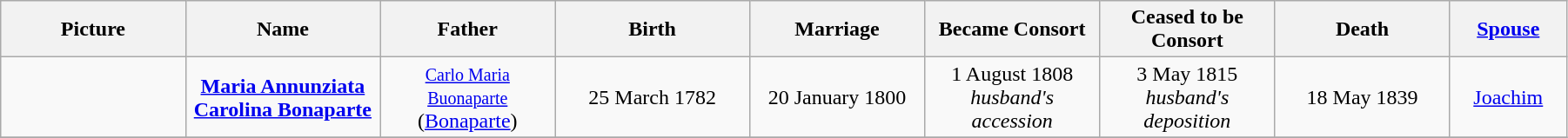<table width=95% class="wikitable">
<tr>
<th width = "9.5%">Picture</th>
<th width = "10%">Name</th>
<th width = "9%">Father</th>
<th width = "10%">Birth</th>
<th width = "9%">Marriage</th>
<th width = "9%">Became Consort</th>
<th width = "9%">Ceased to be Consort</th>
<th width = "9%">Death</th>
<th width = "6%"><a href='#'>Spouse</a></th>
</tr>
<tr>
<td align="center"></td>
<td align="center"><strong><a href='#'>Maria Annunziata Carolina Bonaparte</a></strong></td>
<td align="center"><small><a href='#'>Carlo Maria Buonaparte</a></small><br>(<a href='#'>Bonaparte</a>)</td>
<td align="center">25 March 1782</td>
<td align="center">20 January 1800</td>
<td align="center">1 August 1808<br><em>husband's accession</em></td>
<td align="center">3 May 1815<br><em>husband's deposition</em></td>
<td align="center">18 May 1839</td>
<td align="center"><a href='#'>Joachim</a></td>
</tr>
<tr>
</tr>
</table>
